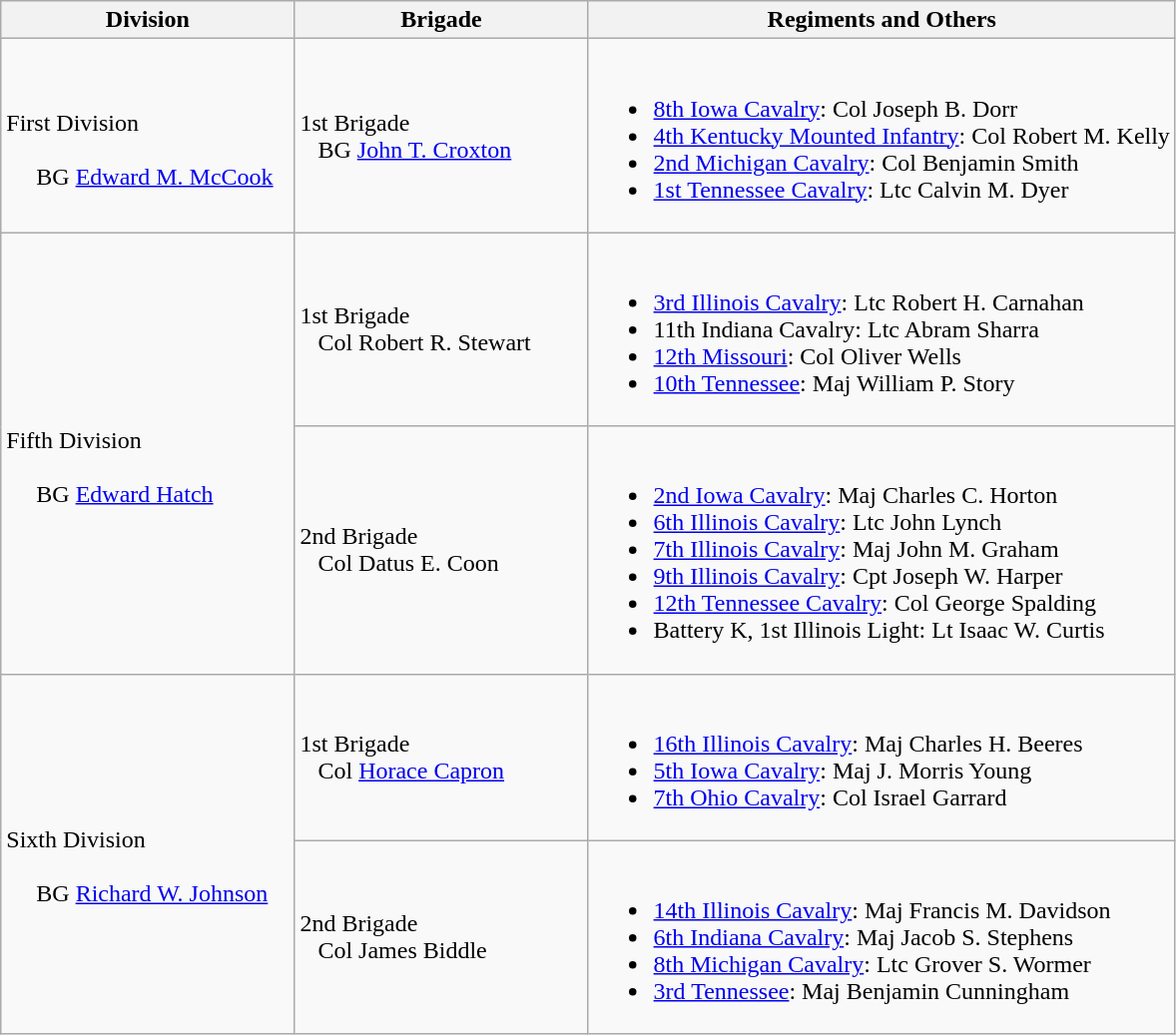<table class="wikitable">
<tr>
<th width=25%>Division</th>
<th width=25%>Brigade</th>
<th>Regiments and Others</th>
</tr>
<tr>
<td rowspan=1><br>First Division<br><br>    
BG <a href='#'>Edward M. McCook</a></td>
<td>1st Brigade<br>  
BG <a href='#'>John T. Croxton</a></td>
<td><br><ul><li><a href='#'>8th Iowa Cavalry</a>: Col Joseph B. Dorr</li><li><a href='#'>4th Kentucky Mounted Infantry</a>: Col Robert M. Kelly</li><li><a href='#'>2nd Michigan Cavalry</a>: Col Benjamin Smith</li><li><a href='#'>1st Tennessee Cavalry</a>: Ltc Calvin M. Dyer</li></ul></td>
</tr>
<tr>
<td rowspan=2><br>Fifth Division<br><br>    
BG <a href='#'>Edward Hatch</a></td>
<td>1st Brigade<br>  
Col Robert R. Stewart</td>
<td><br><ul><li><a href='#'>3rd Illinois Cavalry</a>: Ltc Robert H. Carnahan</li><li>11th Indiana Cavalry: Ltc Abram Sharra</li><li><a href='#'>12th Missouri</a>: Col Oliver Wells</li><li><a href='#'>10th Tennessee</a>: Maj William P. Story</li></ul></td>
</tr>
<tr>
<td>2nd Brigade<br>  
Col Datus E. Coon</td>
<td><br><ul><li><a href='#'>2nd Iowa Cavalry</a>: Maj Charles C. Horton</li><li><a href='#'>6th Illinois Cavalry</a>: Ltc John Lynch</li><li><a href='#'>7th Illinois Cavalry</a>: Maj John M. Graham</li><li><a href='#'>9th Illinois Cavalry</a>: Cpt Joseph W. Harper</li><li><a href='#'>12th Tennessee Cavalry</a>: Col George Spalding</li><li>Battery K, 1st Illinois Light: Lt Isaac W. Curtis</li></ul></td>
</tr>
<tr>
<td rowspan=2><br>Sixth Division<br><br>    
BG <a href='#'>Richard W. Johnson</a></td>
<td>1st Brigade<br>  
Col <a href='#'>Horace Capron</a></td>
<td><br><ul><li><a href='#'>16th Illinois Cavalry</a>: Maj Charles H. Beeres</li><li><a href='#'>5th Iowa Cavalry</a>: Maj J. Morris Young</li><li><a href='#'>7th Ohio Cavalry</a>: Col Israel Garrard</li></ul></td>
</tr>
<tr>
<td>2nd Brigade<br>  
Col James Biddle</td>
<td><br><ul><li><a href='#'>14th Illinois Cavalry</a>: Maj Francis M. Davidson</li><li><a href='#'>6th Indiana Cavalry</a>: Maj Jacob S. Stephens</li><li><a href='#'>8th Michigan Cavalry</a>: Ltc Grover S. Wormer</li><li><a href='#'>3rd Tennessee</a>: Maj Benjamin Cunningham</li></ul></td>
</tr>
</table>
